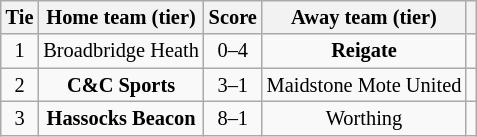<table class="wikitable" style="text-align:center; font-size:85%">
<tr>
<th>Tie</th>
<th>Home team (tier)</th>
<th>Score</th>
<th>Away team (tier)</th>
<th></th>
</tr>
<tr>
<td align="center">1</td>
<td>Broadbridge Heath</td>
<td align="center">0–4</td>
<td><strong>Reigate</strong></td>
<td></td>
</tr>
<tr>
<td align="center">2</td>
<td><strong>C&C Sports</strong></td>
<td align="center">3–1</td>
<td>Maidstone Mote United</td>
<td></td>
</tr>
<tr>
<td align="center">3</td>
<td><strong>Hassocks Beacon</strong></td>
<td align="center">8–1</td>
<td>Worthing</td>
<td></td>
</tr>
</table>
